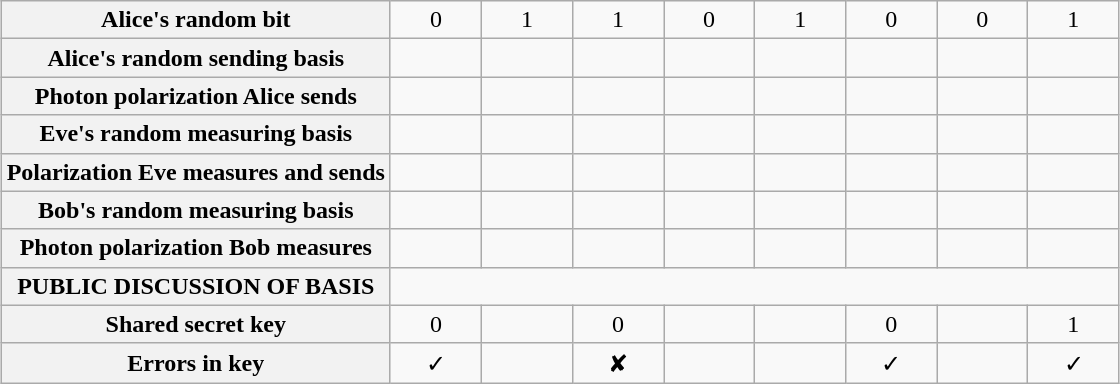<table class="wikitable" style="text-align: center; margin: 1em auto 1em auto">
<tr>
<th>Alice's random bit</th>
<td style="width:40pt;">0</td>
<td style="width:40pt;">1</td>
<td style="width:40pt;">1</td>
<td style="width:40pt;">0</td>
<td style="width:40pt;">1</td>
<td style="width:40pt;">0</td>
<td style="width:40pt;">0</td>
<td style="width:40pt;">1</td>
</tr>
<tr>
<th>Alice's random sending basis</th>
<td></td>
<td></td>
<td></td>
<td></td>
<td></td>
<td></td>
<td></td>
<td></td>
</tr>
<tr>
<th>Photon polarization Alice sends</th>
<td></td>
<td></td>
<td></td>
<td></td>
<td></td>
<td></td>
<td></td>
<td></td>
</tr>
<tr>
<th>Eve's random measuring basis</th>
<td></td>
<td></td>
<td></td>
<td></td>
<td></td>
<td></td>
<td></td>
<td></td>
</tr>
<tr>
<th>Polarization Eve measures and sends</th>
<td></td>
<td></td>
<td></td>
<td></td>
<td></td>
<td></td>
<td></td>
<td></td>
</tr>
<tr>
<th>Bob's random measuring basis</th>
<td></td>
<td></td>
<td></td>
<td></td>
<td></td>
<td></td>
<td></td>
<td></td>
</tr>
<tr>
<th>Photon polarization Bob measures</th>
<td></td>
<td></td>
<td></td>
<td></td>
<td></td>
<td></td>
<td></td>
<td></td>
</tr>
<tr>
<th>PUBLIC DISCUSSION OF BASIS</th>
<td colspan=8></td>
</tr>
<tr>
<th>Shared secret key</th>
<td>0</td>
<td></td>
<td>0</td>
<td></td>
<td></td>
<td>0</td>
<td></td>
<td>1</td>
</tr>
<tr>
<th>Errors in key</th>
<td>✓</td>
<td></td>
<td>✘</td>
<td></td>
<td></td>
<td>✓</td>
<td></td>
<td>✓</td>
</tr>
</table>
